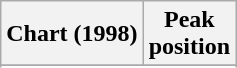<table class="wikitable plainrowheaders sortable">
<tr>
<th scope="col">Chart (1998)</th>
<th scope="col">Peak<br>position</th>
</tr>
<tr>
</tr>
<tr>
</tr>
<tr>
</tr>
</table>
